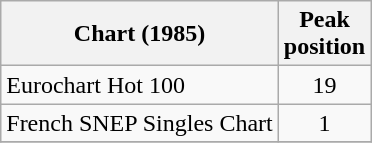<table class="wikitable sortable">
<tr>
<th>Chart (1985)</th>
<th>Peak<br>position</th>
</tr>
<tr>
<td>Eurochart Hot 100</td>
<td align="center">19</td>
</tr>
<tr>
<td>French SNEP Singles Chart</td>
<td align="center">1</td>
</tr>
<tr>
</tr>
</table>
